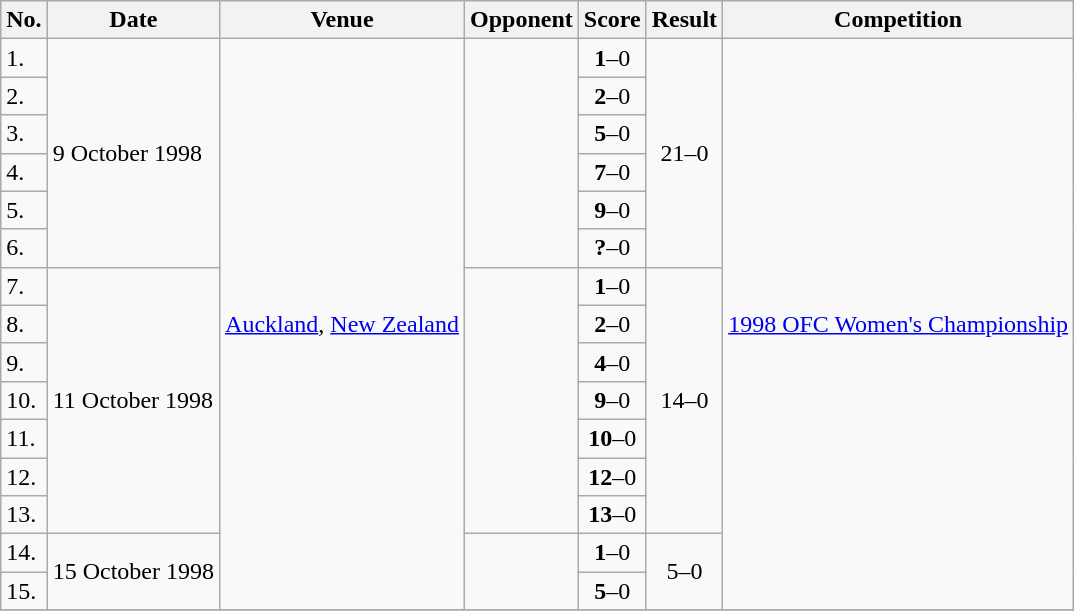<table class="wikitable">
<tr>
<th>No.</th>
<th>Date</th>
<th>Venue</th>
<th>Opponent</th>
<th>Score</th>
<th>Result</th>
<th>Competition</th>
</tr>
<tr>
<td>1.</td>
<td rowspan=6>9 October 1998</td>
<td rowspan=15><a href='#'>Auckland</a>, <a href='#'>New Zealand</a></td>
<td rowspan=6></td>
<td align=center><strong>1</strong>–0</td>
<td rowspan=6 align=center>21–0</td>
<td rowspan=15><a href='#'>1998 OFC Women's Championship</a></td>
</tr>
<tr>
<td>2.</td>
<td align=center><strong>2</strong>–0</td>
</tr>
<tr>
<td>3.</td>
<td align=center><strong>5</strong>–0</td>
</tr>
<tr>
<td>4.</td>
<td align=center><strong>7</strong>–0</td>
</tr>
<tr>
<td>5.</td>
<td align=center><strong>9</strong>–0</td>
</tr>
<tr>
<td>6.</td>
<td align=center><strong>?</strong>–0</td>
</tr>
<tr>
<td>7.</td>
<td rowspan=7>11 October 1998</td>
<td rowspan=7></td>
<td align=center><strong>1</strong>–0</td>
<td rowspan=7 align=center>14–0</td>
</tr>
<tr>
<td>8.</td>
<td align=center><strong>2</strong>–0</td>
</tr>
<tr>
<td>9.</td>
<td align=center><strong>4</strong>–0</td>
</tr>
<tr>
<td>10.</td>
<td align=center><strong>9</strong>–0</td>
</tr>
<tr>
<td>11.</td>
<td align=center><strong>10</strong>–0</td>
</tr>
<tr>
<td>12.</td>
<td align=center><strong>12</strong>–0</td>
</tr>
<tr>
<td>13.</td>
<td align=center><strong>13</strong>–0</td>
</tr>
<tr>
<td>14.</td>
<td rowspan=2>15 October 1998</td>
<td rowspan=2></td>
<td align=center><strong>1</strong>–0</td>
<td rowspan=2 align=center>5–0</td>
</tr>
<tr>
<td>15.</td>
<td align=center><strong>5</strong>–0</td>
</tr>
<tr>
</tr>
</table>
